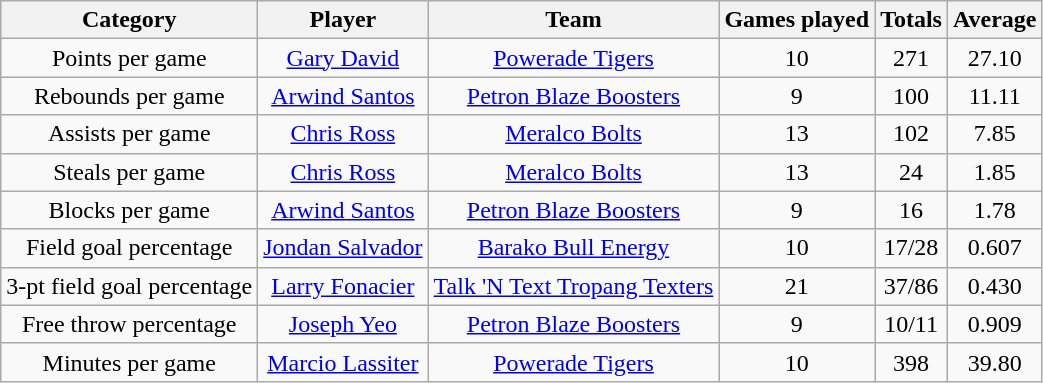<table class="wikitable" style="text-align:center">
<tr>
<th>Category</th>
<th>Player</th>
<th>Team</th>
<th>Games played</th>
<th>Totals</th>
<th>Average</th>
</tr>
<tr>
<td>Points per game</td>
<td><a href='#'>Gary David</a></td>
<td><a href='#'>Powerade Tigers</a></td>
<td>10</td>
<td>271</td>
<td>27.10</td>
</tr>
<tr>
<td>Rebounds per game</td>
<td><a href='#'>Arwind Santos</a></td>
<td><a href='#'>Petron Blaze Boosters</a></td>
<td>9</td>
<td>100</td>
<td>11.11</td>
</tr>
<tr>
<td>Assists per game</td>
<td><a href='#'>Chris Ross</a></td>
<td><a href='#'>Meralco Bolts</a></td>
<td>13</td>
<td>102</td>
<td>7.85</td>
</tr>
<tr>
<td>Steals per game</td>
<td><a href='#'>Chris Ross</a></td>
<td><a href='#'>Meralco Bolts</a></td>
<td>13</td>
<td>24</td>
<td>1.85</td>
</tr>
<tr>
<td>Blocks per game</td>
<td><a href='#'>Arwind Santos</a></td>
<td><a href='#'>Petron Blaze Boosters</a></td>
<td>9</td>
<td>16</td>
<td>1.78</td>
</tr>
<tr>
<td>Field goal percentage</td>
<td><a href='#'>Jondan Salvador</a></td>
<td><a href='#'>Barako Bull Energy</a></td>
<td>10</td>
<td>17/28</td>
<td>0.607</td>
</tr>
<tr>
<td>3-pt field goal percentage</td>
<td><a href='#'>Larry Fonacier</a></td>
<td><a href='#'>Talk 'N Text Tropang Texters</a></td>
<td>21</td>
<td>37/86</td>
<td>0.430</td>
</tr>
<tr>
<td>Free throw percentage</td>
<td><a href='#'>Joseph Yeo</a></td>
<td><a href='#'>Petron Blaze Boosters</a></td>
<td>9</td>
<td>10/11</td>
<td>0.909</td>
</tr>
<tr>
<td>Minutes per game</td>
<td><a href='#'>Marcio Lassiter</a></td>
<td><a href='#'>Powerade Tigers</a></td>
<td>10</td>
<td>398</td>
<td>39.80</td>
</tr>
</table>
